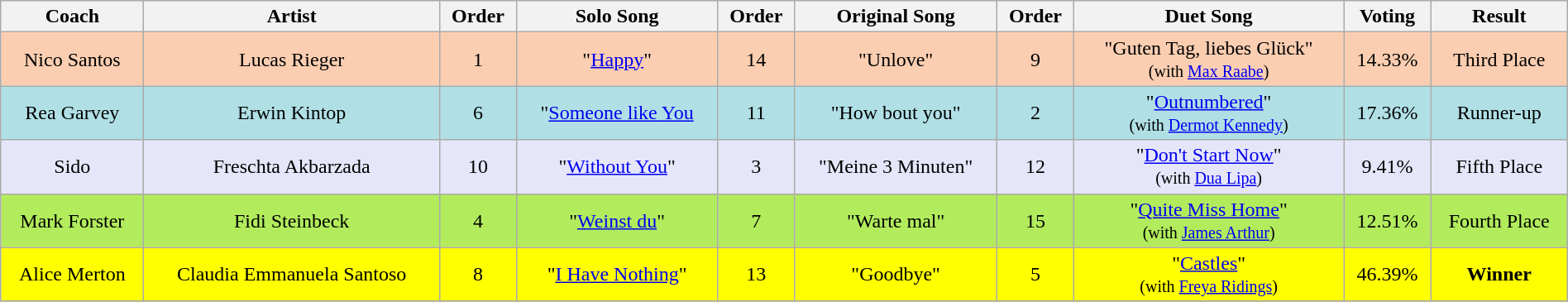<table class="wikitable" style="text-align:center; width:100%;">
<tr>
<th>Coach</th>
<th>Artist</th>
<th>Order</th>
<th>Solo Song</th>
<th>Order</th>
<th>Original Song<br></th>
<th>Order</th>
<th>Duet Song<br></th>
<th>Voting</th>
<th>Result</th>
</tr>
<tr bgcolor="#FBCEB1">
<td>Nico Santos</td>
<td>Lucas Rieger</td>
<td>1</td>
<td>"<a href='#'>Happy</a>"</td>
<td>14</td>
<td>"Unlove"</td>
<td>9</td>
<td>"Guten Tag, liebes Glück"<br><small>(with <a href='#'>Max Raabe</a>)</small></td>
<td>14.33%</td>
<td>Third Place</td>
</tr>
<tr bgcolor="#B0E0E6">
<td>Rea Garvey</td>
<td>Erwin Kintop</td>
<td>6</td>
<td>"<a href='#'>Someone like You</a></td>
<td>11</td>
<td>"How bout you"</td>
<td>2</td>
<td>"<a href='#'>Outnumbered</a>"<br><small>(with <a href='#'>Dermot Kennedy</a>)</small></td>
<td>17.36%</td>
<td>Runner-up</td>
</tr>
<tr bgcolor=lavender>
<td>Sido</td>
<td>Freschta Akbarzada</td>
<td>10</td>
<td>"<a href='#'>Without You</a>"</td>
<td>3</td>
<td>"Meine 3 Minuten"</td>
<td>12</td>
<td>"<a href='#'>Don't Start Now</a>"<br><small>(with <a href='#'>Dua Lipa</a>)</small></td>
<td>9.41%</td>
<td>Fifth Place</td>
</tr>
<tr bgcolor="#B2EC5D">
<td>Mark Forster</td>
<td>Fidi Steinbeck</td>
<td>4</td>
<td>"<a href='#'>Weinst du</a>"</td>
<td>7</td>
<td>"Warte mal"</td>
<td>15</td>
<td>"<a href='#'>Quite Miss Home</a>"<br><small>(with <a href='#'>James Arthur</a>)</small></td>
<td>12.51%</td>
<td>Fourth Place</td>
</tr>
<tr bgcolor="yellow">
<td>Alice Merton</td>
<td>Claudia Emmanuela Santoso</td>
<td>8</td>
<td>"<a href='#'>I Have Nothing</a>"</td>
<td>13</td>
<td>"Goodbye"</td>
<td>5</td>
<td>"<a href='#'>Castles</a>"<br><small>(with <a href='#'>Freya Ridings</a>)</small></td>
<td>46.39%</td>
<td><strong>Winner</strong></td>
</tr>
<tr>
</tr>
</table>
